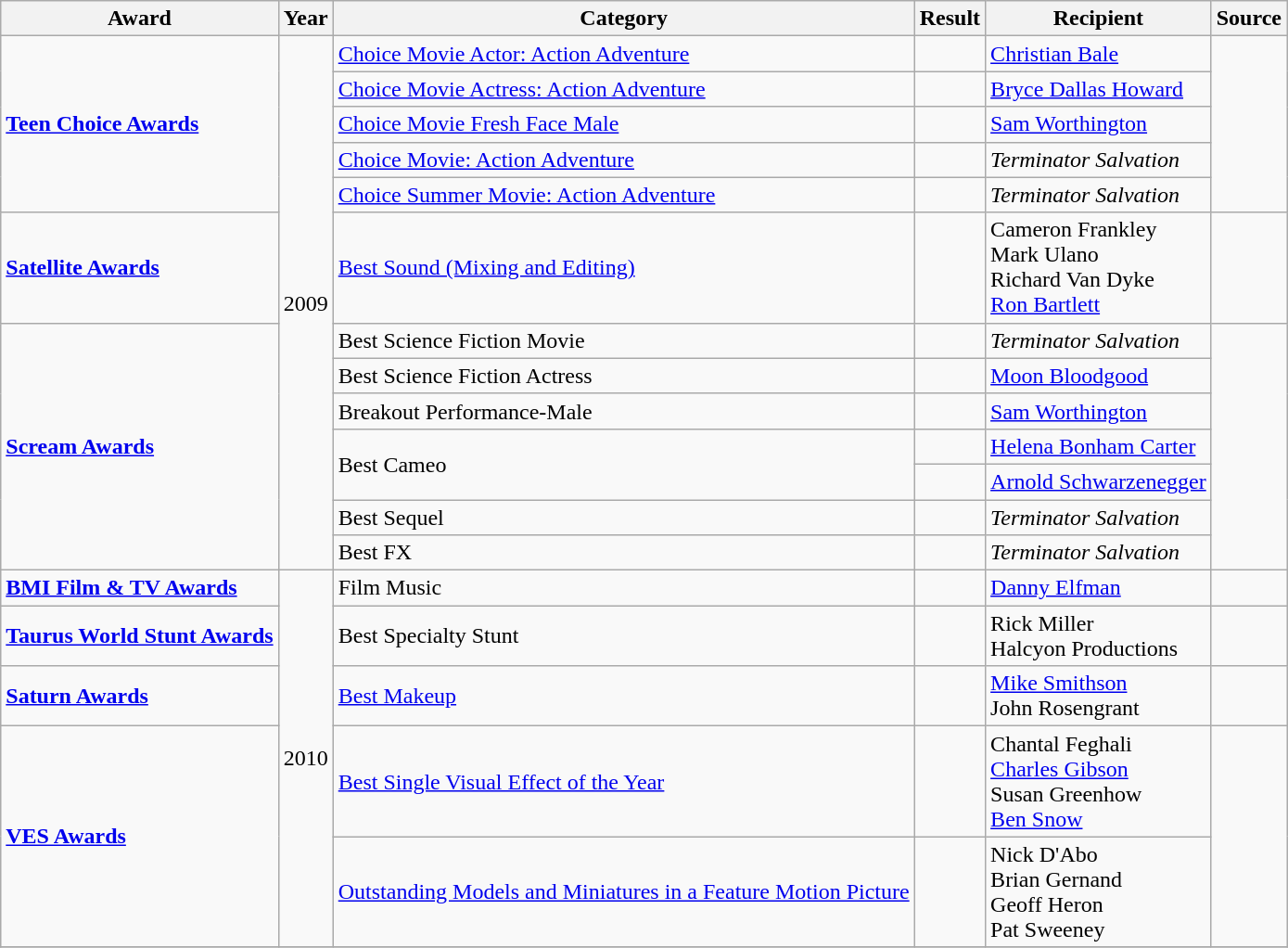<table class = "wikitable sortable plainrowheaders">
<tr>
<th>Award</th>
<th>Year</th>
<th>Category</th>
<th>Result</th>
<th>Recipient</th>
<th>Source</th>
</tr>
<tr>
<td rowspan="5"><strong><a href='#'>Teen Choice Awards</a></strong></td>
<td rowspan="13">2009</td>
<td><a href='#'>Choice Movie Actor: Action Adventure</a></td>
<td></td>
<td><a href='#'>Christian Bale</a></td>
<td rowspan="5" style="text-align:center;"></td>
</tr>
<tr>
<td><a href='#'>Choice Movie Actress: Action Adventure</a></td>
<td></td>
<td><a href='#'>Bryce Dallas Howard</a></td>
</tr>
<tr>
<td><a href='#'>Choice Movie Fresh Face Male</a></td>
<td></td>
<td><a href='#'>Sam Worthington</a></td>
</tr>
<tr>
<td><a href='#'>Choice Movie: Action Adventure</a></td>
<td></td>
<td><em>Terminator Salvation</em></td>
</tr>
<tr>
<td><a href='#'>Choice Summer Movie: Action Adventure</a></td>
<td></td>
<td><em>Terminator Salvation</em></td>
</tr>
<tr>
<td><strong><a href='#'>Satellite Awards</a></strong></td>
<td><a href='#'>Best Sound (Mixing and Editing)</a></td>
<td></td>
<td>Cameron Frankley <br> Mark Ulano <br> Richard Van Dyke <br> <a href='#'>Ron Bartlett</a></td>
<td style="text-align:center;"></td>
</tr>
<tr>
<td rowspan="7"><strong><a href='#'>Scream Awards</a></strong></td>
<td>Best Science Fiction Movie</td>
<td></td>
<td><em>Terminator Salvation</em></td>
<td rowspan="7" style="text-align:center;"></td>
</tr>
<tr>
<td>Best Science Fiction Actress</td>
<td></td>
<td><a href='#'>Moon Bloodgood</a></td>
</tr>
<tr>
<td>Breakout Performance-Male</td>
<td></td>
<td><a href='#'>Sam Worthington</a></td>
</tr>
<tr>
<td rowspan="2">Best Cameo</td>
<td></td>
<td><a href='#'>Helena Bonham Carter</a></td>
</tr>
<tr>
<td></td>
<td><a href='#'>Arnold Schwarzenegger</a></td>
</tr>
<tr>
<td>Best Sequel</td>
<td></td>
<td><em>Terminator Salvation</em></td>
</tr>
<tr>
<td>Best FX</td>
<td></td>
<td><em>Terminator Salvation</em></td>
</tr>
<tr>
<td><strong><a href='#'>BMI Film & TV Awards</a></strong></td>
<td rowspan="5">2010</td>
<td>Film Music</td>
<td></td>
<td><a href='#'>Danny Elfman</a></td>
<td style="text-align:center;"></td>
</tr>
<tr>
<td><strong><a href='#'>Taurus World Stunt Awards</a></strong></td>
<td>Best Specialty Stunt</td>
<td></td>
<td>Rick Miller <br> Halcyon Productions</td>
<td style="text-align:center;"></td>
</tr>
<tr>
<td><strong><a href='#'>Saturn Awards</a></strong></td>
<td><a href='#'>Best Makeup</a></td>
<td></td>
<td><a href='#'>Mike Smithson</a> <br> John Rosengrant</td>
<td style="text-align:center;"></td>
</tr>
<tr>
<td rowspan="2"><strong><a href='#'>VES Awards</a></strong></td>
<td><a href='#'>Best Single Visual Effect of the Year</a></td>
<td></td>
<td>Chantal Feghali <br> <a href='#'>Charles Gibson</a> <br> Susan Greenhow <br> <a href='#'>Ben Snow</a></td>
<td rowspan="2" style="text-align:center;"></td>
</tr>
<tr>
<td><a href='#'>Outstanding Models and Miniatures in a Feature Motion Picture</a></td>
<td></td>
<td>Nick D'Abo <br> Brian Gernand <br> Geoff Heron <br> Pat Sweeney</td>
</tr>
<tr>
</tr>
</table>
